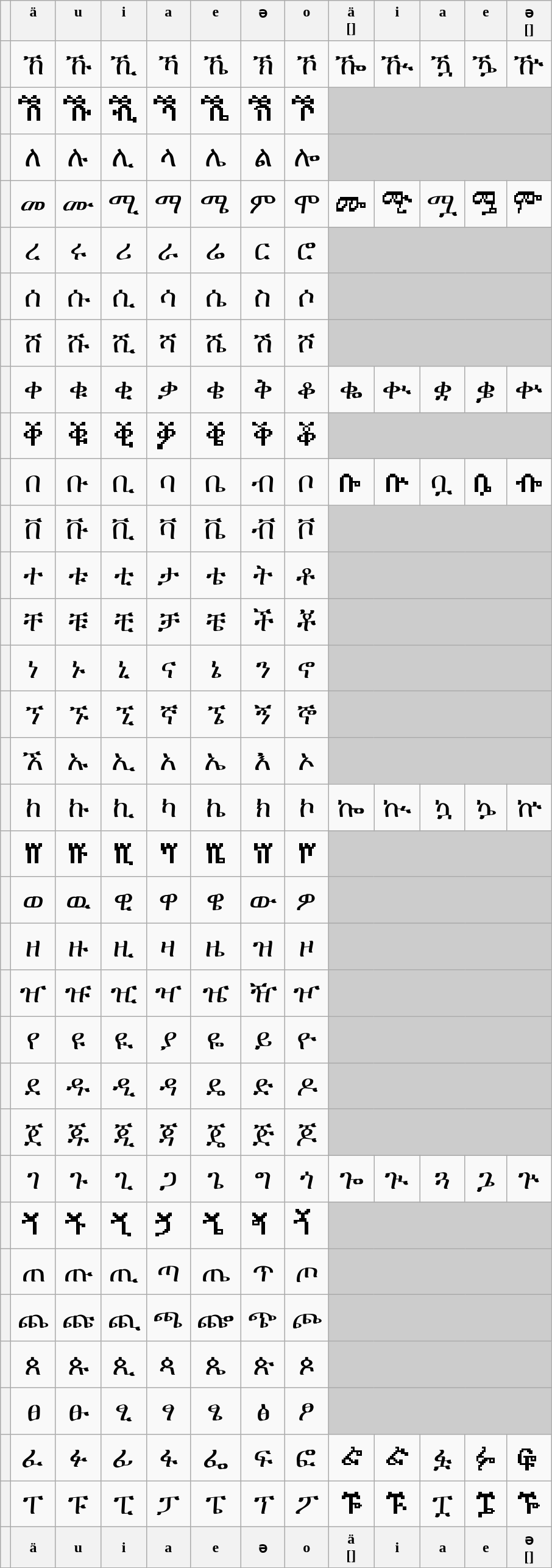<table class="wikitable" style="text-align:center">
<tr valign=top>
<th> </th>
<th>ä<br></th>
<th>u</th>
<th>i</th>
<th>a</th>
<th>e</th>
<th>ə<br></th>
<th>o</th>
<th>ä<br>[]</th>
<th>i</th>
<th>a</th>
<th>e</th>
<th>ə<br>[]</th>
</tr>
<tr style="font-size:2em">
<th style="font-size:0.5em"></th>
<td>ኸ</td>
<td>ኹ</td>
<td>ኺ</td>
<td>ኻ</td>
<td>ኼ</td>
<td>ኽ</td>
<td>ኾ</td>
<td>ዀ</td>
<td>ዂ</td>
<td>ዃ</td>
<td>ዄ</td>
<td>ዅ</td>
</tr>
<tr style="font-size:2em">
<th style="font-size:0.5em"></th>
<td>ⷐ</td>
<td>ⷑ</td>
<td>ⷒ</td>
<td>ⷓ</td>
<td>ⷔ</td>
<td>ⷕ</td>
<td>ⷖ</td>
<td colspan="6" style="background:#ccc;"> </td>
</tr>
<tr style="font-size:2em">
<th style="font-size:0.5em"></th>
<td>ለ</td>
<td>ሉ</td>
<td>ሊ</td>
<td>ላ</td>
<td>ሌ</td>
<td>ል</td>
<td>ሎ</td>
<td colspan="6" style="background:#ccc;"> </td>
</tr>
<tr style="font-size:2em">
<th style="font-size:0.5em"></th>
<td>መ</td>
<td>ሙ</td>
<td>ሚ</td>
<td>ማ</td>
<td>ሜ</td>
<td>ም</td>
<td>ሞ</td>
<td>ᎀ</td>
<td>ᎁ</td>
<td>ሟ</td>
<td>ᎂ</td>
<td>ᎃ</td>
</tr>
<tr style="font-size:2em">
<th style="font-size:0.5em"></th>
<td>ረ</td>
<td>ሩ</td>
<td>ሪ</td>
<td>ራ</td>
<td>ሬ</td>
<td>ር</td>
<td>ሮ</td>
<td colspan="6" style="background:#ccc;"> </td>
</tr>
<tr style="font-size:2em">
<th style="font-size:0.5em"></th>
<td>ሰ</td>
<td>ሱ</td>
<td>ሲ</td>
<td>ሳ</td>
<td>ሴ</td>
<td>ስ</td>
<td>ሶ</td>
<td colspan="6" style="background:#ccc;"> </td>
</tr>
<tr style="font-size:2em">
<th style="font-size:0.5em"></th>
<td>ሸ</td>
<td>ሹ</td>
<td>ሺ</td>
<td>ሻ</td>
<td>ሼ</td>
<td>ሽ</td>
<td>ሾ</td>
<td colspan="6" style="background:#ccc;"> </td>
</tr>
<tr style="font-size:2em">
<th style="font-size:0.5em"></th>
<td>ቀ</td>
<td>ቁ</td>
<td>ቂ</td>
<td>ቃ</td>
<td>ቄ</td>
<td>ቅ</td>
<td>ቆ</td>
<td>ቈ</td>
<td>ቊ</td>
<td>ቋ</td>
<td>ቌ</td>
<td>ቍ</td>
</tr>
<tr style="font-size:2em">
<th style="font-size:0.5em"></th>
<td>ⷀ</td>
<td>ⷁ</td>
<td>ⷂ</td>
<td>ⷃ</td>
<td>ⷄ</td>
<td>ⷅ</td>
<td>ⷆ</td>
<td colspan="6" style="background:#ccc;"> </td>
</tr>
<tr style="font-size:2em">
<th style="font-size:0.5em"></th>
<td>በ</td>
<td>ቡ</td>
<td>ቢ</td>
<td>ባ</td>
<td>ቤ</td>
<td>ብ</td>
<td>ቦ</td>
<td>ᎄ</td>
<td>ᎅ</td>
<td>ቧ</td>
<td>ᎆ</td>
<td>ᎇ</td>
</tr>
<tr style="font-size:2em">
<th style="font-size:0.5em"></th>
<td>ቨ</td>
<td>ቩ</td>
<td>ቪ</td>
<td>ቫ</td>
<td>ቬ</td>
<td>ቭ</td>
<td>ቮ</td>
<td colspan="6" style="background:#ccc;"> </td>
</tr>
<tr style="font-size:2em">
<th style="font-size:0.5em"></th>
<td>ተ</td>
<td>ቱ</td>
<td>ቲ</td>
<td>ታ</td>
<td>ቴ</td>
<td>ት</td>
<td>ቶ</td>
<td colspan="6" style="background:#ccc;"> </td>
</tr>
<tr style="font-size:2em">
<th style="font-size:0.5em"></th>
<td>ቸ</td>
<td>ቹ</td>
<td>ቺ</td>
<td>ቻ</td>
<td>ቼ</td>
<td>ች</td>
<td>ቾ</td>
<td colspan="6" style="background:#ccc;"> </td>
</tr>
<tr style="font-size:2em">
<th style="font-size:0.5em"></th>
<td>ነ</td>
<td>ኑ</td>
<td>ኒ</td>
<td>ና</td>
<td>ኔ</td>
<td>ን</td>
<td>ኖ</td>
<td colspan="6" style="background:#ccc;"> </td>
</tr>
<tr style="font-size:2em">
<th style="font-size:0.5em"></th>
<td>ኘ</td>
<td>ኙ</td>
<td>ኚ</td>
<td>ኛ</td>
<td>ኜ</td>
<td>ኝ</td>
<td>ኞ</td>
<td colspan="6" style="background:#ccc;"> </td>
</tr>
<tr style="font-size:2em">
<th style="font-size:0.5em"></th>
<td>ኧ</td>
<td>ኡ</td>
<td>ኢ</td>
<td>አ</td>
<td>ኤ</td>
<td>እ</td>
<td>ኦ</td>
<td colspan="6" style="background:#ccc;"> </td>
</tr>
<tr style="font-size:2em">
<th style="font-size:0.5em"></th>
<td>ከ</td>
<td>ኩ</td>
<td>ኪ</td>
<td>ካ</td>
<td>ኬ</td>
<td>ክ</td>
<td>ኮ</td>
<td>ኰ</td>
<td>ኲ</td>
<td>ኳ</td>
<td>ኴ</td>
<td>ኵ</td>
</tr>
<tr style="font-size:2em">
<th style="font-size:0.5em"></th>
<td>ⷈ</td>
<td>ⷉ</td>
<td>ⷊ</td>
<td>ⷋ</td>
<td>ⷌ</td>
<td>ⷍ</td>
<td>ⷎ</td>
<td colspan="6" style="background:#ccc;"> </td>
</tr>
<tr style="font-size:2em">
<th style="font-size:0.5em"></th>
<td>ወ</td>
<td>ዉ</td>
<td>ዊ</td>
<td>ዋ</td>
<td>ዌ</td>
<td>ው</td>
<td>ዎ</td>
<td colspan="6" style="background:#ccc;"> </td>
</tr>
<tr style="font-size:2em">
<th style="font-size:0.5em"></th>
<td>ዘ</td>
<td>ዙ</td>
<td>ዚ</td>
<td>ዛ</td>
<td>ዜ</td>
<td>ዝ</td>
<td>ዞ</td>
<td colspan="6" style="background:#ccc;"> </td>
</tr>
<tr style="font-size:2em">
<th style="font-size:0.5em"></th>
<td>ዠ</td>
<td>ዡ</td>
<td>ዢ</td>
<td>ዣ</td>
<td>ዤ</td>
<td>ዥ</td>
<td>ዦ</td>
<td colspan="6" style="background:#ccc;"> </td>
</tr>
<tr style="font-size:2em">
<th style="font-size:0.5em"></th>
<td>የ</td>
<td>ዩ</td>
<td>ዪ</td>
<td>ያ</td>
<td>ዬ</td>
<td>ይ</td>
<td>ዮ</td>
<td colspan="6" style="background:#ccc;"> </td>
</tr>
<tr style="font-size:2em">
<th style="font-size:0.5em"></th>
<td>ደ</td>
<td>ዱ</td>
<td>ዲ</td>
<td>ዳ</td>
<td>ዴ</td>
<td>ድ</td>
<td>ዶ</td>
<td colspan="6" style="background:#ccc;"> </td>
</tr>
<tr style="font-size:2em">
<th style="font-size:0.5em"></th>
<td>ጀ</td>
<td>ጁ</td>
<td>ጂ</td>
<td>ጃ</td>
<td>ጄ</td>
<td>ጅ</td>
<td>ጆ</td>
<td colspan="6" style="background:#ccc;"> </td>
</tr>
<tr style="font-size:2em">
<th style="font-size:0.5em"></th>
<td>ገ</td>
<td>ጉ</td>
<td>ጊ</td>
<td>ጋ</td>
<td>ጌ</td>
<td>ግ</td>
<td>ጎ</td>
<td>ጐ</td>
<td>ጒ</td>
<td>ጓ</td>
<td>ጔ</td>
<td>ጕ</td>
</tr>
<tr style="font-size:2em">
<th style="font-size:0.5em"></th>
<td>ⷘ</td>
<td>ⷙ</td>
<td>ⷚ</td>
<td>ⷛ</td>
<td>ⷜ</td>
<td>ⷝ</td>
<td>ⷞ</td>
<td colspan="6" style="background:#ccc;"> </td>
</tr>
<tr style="font-size:2em">
<th style="font-size:0.5em"></th>
<td>ጠ</td>
<td>ጡ</td>
<td>ጢ</td>
<td>ጣ</td>
<td>ጤ</td>
<td>ጥ</td>
<td>ጦ</td>
<td colspan="6" style="background:#ccc;"> </td>
</tr>
<tr style="font-size:2em">
<th style="font-size:0.5em"></th>
<td>ጨ</td>
<td>ጩ</td>
<td>ጪ</td>
<td>ጫ</td>
<td>ጬ</td>
<td>ጭ</td>
<td>ጮ</td>
<td colspan="6" style="background:#ccc;"> </td>
</tr>
<tr style="font-size:2em">
<th style="font-size:0.5em"></th>
<td>ጰ</td>
<td>ጱ</td>
<td>ጲ</td>
<td>ጳ</td>
<td>ጴ</td>
<td>ጵ</td>
<td>ጶ</td>
<td colspan="6" style="background:#ccc;"> </td>
</tr>
<tr style="font-size:2em">
<th style="font-size:0.5em"></th>
<td>ፀ</td>
<td>ፁ</td>
<td>ፂ</td>
<td>ፃ</td>
<td>ፄ</td>
<td>ፅ</td>
<td>ፆ</td>
<td colspan="6" style="background:#ccc;"> </td>
</tr>
<tr style="font-size:2em">
<th style="font-size:0.5em"></th>
<td>ፈ</td>
<td>ፉ</td>
<td>ፊ</td>
<td>ፋ</td>
<td>ፌ</td>
<td>ፍ</td>
<td>ፎ</td>
<td>ᎈ</td>
<td>ᎉ</td>
<td>ፏ</td>
<td>ᎊ</td>
<td>ᎋ</td>
</tr>
<tr style="font-size:2em">
<th style="font-size:0.5em"></th>
<td>ፐ</td>
<td>ፑ</td>
<td>ፒ</td>
<td>ፓ</td>
<td>ፔ</td>
<td>ፕ</td>
<td>ፖ</td>
<td>ᎌ</td>
<td>ᎍ</td>
<td>ፗ</td>
<td>ᎎ</td>
<td>ᎏ</td>
</tr>
<tr>
<th> </th>
<th>ä<br></th>
<th>u</th>
<th>i</th>
<th>a</th>
<th>e</th>
<th>ə<br></th>
<th>o</th>
<th>ä<br>[]</th>
<th>i</th>
<th>a</th>
<th>e</th>
<th>ə<br>[]</th>
</tr>
</table>
